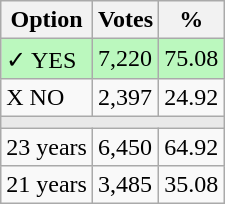<table class="wikitable">
<tr>
<th>Option</th>
<th>Votes</th>
<th>%</th>
</tr>
<tr>
<td style=background:#bbf8be>✓ YES</td>
<td style=background:#bbf8be>7,220</td>
<td style=background:#bbf8be>75.08</td>
</tr>
<tr>
<td>X NO</td>
<td>2,397</td>
<td>24.92</td>
</tr>
<tr>
<td colspan="3" bgcolor="#E9E9E9"></td>
</tr>
<tr>
<td>23 years</td>
<td>6,450</td>
<td>64.92</td>
</tr>
<tr>
<td>21 years</td>
<td>3,485</td>
<td>35.08</td>
</tr>
</table>
